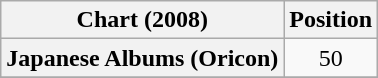<table class="wikitable plainrowheaders" style="text-align:center;">
<tr>
<th>Chart (2008)</th>
<th>Position</th>
</tr>
<tr>
<th scope="row">Japanese Albums (Oricon)</th>
<td>50</td>
</tr>
<tr>
</tr>
</table>
